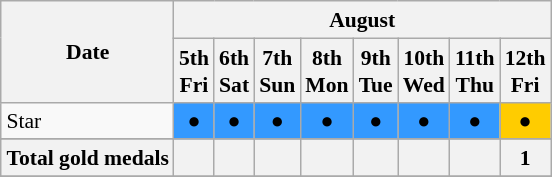<table class="wikitable" style="margin:0.5em auto; font-size:90%; line-height:1.25em;">
<tr>
<th rowspan = 2>Date</th>
<th colspan = 8>August</th>
</tr>
<tr>
<th>5th<br>Fri</th>
<th>6th<br>Sat</th>
<th>7th<br>Sun</th>
<th>8th<br>Mon</th>
<th>9th<br>Tue</th>
<th>10th<br>Wed</th>
<th>11th<br>Thu</th>
<th>12th<br>Fri</th>
</tr>
<tr align="center">
<td align="left">Star</td>
<td bgcolor=#3399ff><span>●</span></td>
<td bgcolor=#3399ff><span>●</span></td>
<td bgcolor=#3399ff><span>●</span></td>
<td bgcolor=#3399ff><span>●</span></td>
<td bgcolor=#3399ff><span>●</span></td>
<td bgcolor=#3399ff><span>●</span></td>
<td bgcolor=#3399ff><span>●</span></td>
<td bgcolor=#ffcc00><span>●</span></td>
</tr>
<tr align="center">
</tr>
<tr>
<th>Total gold medals</th>
<th></th>
<th></th>
<th></th>
<th></th>
<th></th>
<th></th>
<th></th>
<th>1</th>
</tr>
<tr>
</tr>
</table>
